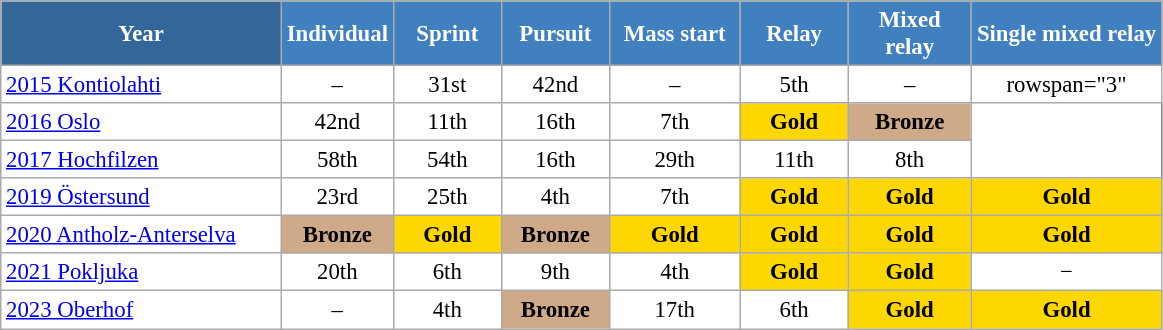<table class="wikitable" style="font-size:95%; text-align:center; border:grey solid 1px; border-collapse:collapse; background:#ffffff;">
<tr>
<th style="background-color:#369; color:white;    width:180px;">Year</th>
<th style="background-color:#4180be; color:white; width:65px;">Individual</th>
<th style="background-color:#4180be; color:white; width:65px;">Sprint</th>
<th style="background-color:#4180be; color:white; width:65px;">Pursuit</th>
<th style="background-color:#4180be; color:white; width:80px;">Mass start</th>
<th style="background-color:#4180be; color:white; width:65px;">Relay</th>
<th style="background-color:#4180be; color:white; width:75px;">Mixed relay</th>
<th style="background-color:#4180be; color:white; width:120px;">Single mixed relay</th>
</tr>
<tr>
<td align=left> <a href='#'>2015 Kontiolahti</a></td>
<td>–</td>
<td>31st</td>
<td>42nd</td>
<td>–</td>
<td>5th</td>
<td>–</td>
<td>rowspan="3" </td>
</tr>
<tr>
<td align=left> <a href='#'>2016 Oslo</a></td>
<td>42nd</td>
<td>11th</td>
<td>16th</td>
<td>7th</td>
<td style="background:gold;"><strong>Gold</strong></td>
<td style="background:#cfaa88;"><strong>Bronze</strong></td>
</tr>
<tr>
<td align=left> <a href='#'>2017 Hochfilzen</a></td>
<td>58th</td>
<td>54th</td>
<td>16th</td>
<td>29th</td>
<td>11th</td>
<td>8th</td>
</tr>
<tr>
<td align=left> <a href='#'>2019 Östersund</a></td>
<td>23rd</td>
<td>25th</td>
<td>4th</td>
<td>7th</td>
<td style="background:gold;"><strong>Gold</strong></td>
<td style="background:gold;"><strong>Gold</strong></td>
<td style="background:gold;"><strong>Gold</strong></td>
</tr>
<tr>
<td align=left> <a href='#'>2020 Antholz-Anterselva</a></td>
<td style="background:#cfaa88;"><strong>Bronze</strong></td>
<td style="background:gold;"><strong>Gold</strong></td>
<td style="background:#cfaa88;"><strong>Bronze</strong></td>
<td style="background:gold;"><strong>Gold</strong></td>
<td style="background:gold;"><strong>Gold</strong></td>
<td style="background:gold;"><strong>Gold</strong></td>
<td style="background:gold;"><strong>Gold</strong></td>
</tr>
<tr>
<td align=left> <a href='#'>2021 Pokljuka</a></td>
<td>20th</td>
<td>6th</td>
<td>9th</td>
<td>4th</td>
<td style="background:gold;"><strong>Gold</strong></td>
<td style="background:gold;"><strong>Gold</strong></td>
<td>−</td>
</tr>
<tr>
<td align=left> <a href='#'>2023 Oberhof</a></td>
<td>–</td>
<td>4th</td>
<td style="background:#cfaa88;"><strong>Bronze</strong></td>
<td>17th</td>
<td>6th</td>
<td style="background:gold;"><strong>Gold</strong></td>
<td style="background:gold;"><strong>Gold</strong></td>
</tr>
</table>
